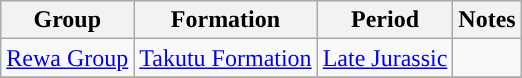<table class="wikitable sortable">
<tr>
<th>Group</th>
<th>Formation</th>
<th>Period</th>
<th class="unsortable">Notes</th>
</tr>
<tr>
<td><a href='#'>Rewa Group</a></td>
<td><a href='#'>Takutu Formation</a></td>
<td style="background-color: "><a href='#'>Late Jurassic</a></td>
<td align=center></td>
</tr>
<tr>
</tr>
</table>
